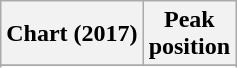<table class="wikitable sortable plainrowheaders">
<tr>
<th scope="col">Chart (2017)</th>
<th scope="col">Peak<br>position</th>
</tr>
<tr>
</tr>
<tr>
</tr>
<tr>
</tr>
<tr>
</tr>
</table>
